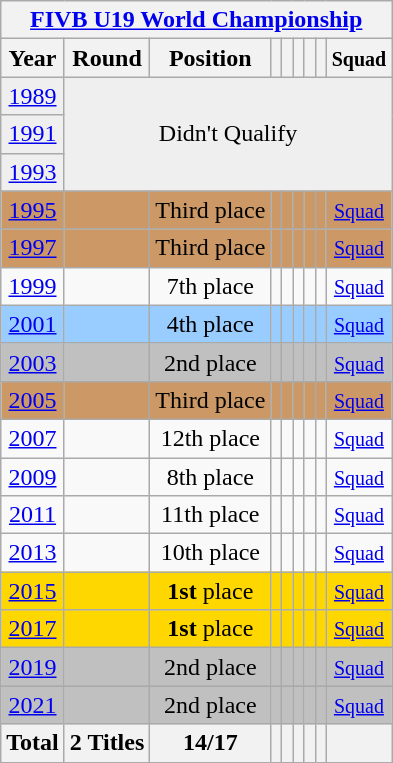<table class="wikitable" style="text-align: center;">
<tr>
<th colspan=9><a href='#'>FIVB U19 World Championship</a></th>
</tr>
<tr>
<th>Year</th>
<th>Round</th>
<th>Position</th>
<th></th>
<th></th>
<th></th>
<th></th>
<th></th>
<th><small>Squad</small></th>
</tr>
<tr bgcolor="efefef">
<td> <a href='#'>1989</a></td>
<td colspan=9 rowspan=3>Didn't Qualify</td>
</tr>
<tr bgcolor="efefef">
<td> <a href='#'>1991</a></td>
</tr>
<tr bgcolor="efefef">
<td> <a href='#'>1993</a></td>
</tr>
<tr bgcolor=cc9966>
<td> <a href='#'>1995</a></td>
<td></td>
<td>Third place</td>
<td></td>
<td></td>
<td></td>
<td></td>
<td></td>
<td><small> <a href='#'>Squad</a></small></td>
</tr>
<tr bgcolor=cc9966>
<td> <a href='#'>1997</a></td>
<td></td>
<td>Third place</td>
<td></td>
<td></td>
<td></td>
<td></td>
<td></td>
<td><small><a href='#'>Squad</a></small></td>
</tr>
<tr>
<td> <a href='#'>1999</a></td>
<td></td>
<td>7th place</td>
<td></td>
<td></td>
<td></td>
<td></td>
<td></td>
<td><small><a href='#'>Squad</a></small></td>
</tr>
<tr bgcolor=9acdff>
<td> <a href='#'>2001</a></td>
<td></td>
<td>4th place</td>
<td></td>
<td></td>
<td></td>
<td></td>
<td></td>
<td><small> <a href='#'>Squad</a></small></td>
</tr>
<tr bgcolor=silver>
<td> <a href='#'>2003</a></td>
<td></td>
<td>2nd place</td>
<td></td>
<td></td>
<td></td>
<td></td>
<td></td>
<td><small><a href='#'>Squad</a></small></td>
</tr>
<tr bgcolor=cc9966>
<td> <a href='#'>2005</a></td>
<td></td>
<td>Third place</td>
<td></td>
<td></td>
<td></td>
<td></td>
<td></td>
<td><small><a href='#'>Squad</a></small></td>
</tr>
<tr>
<td> <a href='#'>2007</a></td>
<td></td>
<td>12th place</td>
<td></td>
<td></td>
<td></td>
<td></td>
<td></td>
<td><small> <a href='#'>Squad</a></small></td>
</tr>
<tr>
<td> <a href='#'>2009</a></td>
<td></td>
<td>8th place</td>
<td></td>
<td></td>
<td></td>
<td></td>
<td></td>
<td><small><a href='#'>Squad</a></small></td>
</tr>
<tr>
<td> <a href='#'>2011</a></td>
<td></td>
<td>11th place</td>
<td></td>
<td></td>
<td></td>
<td></td>
<td></td>
<td><small><a href='#'>Squad</a></small></td>
</tr>
<tr>
<td> <a href='#'>2013</a></td>
<td></td>
<td>10th place</td>
<td></td>
<td></td>
<td></td>
<td></td>
<td></td>
<td><small> <a href='#'>Squad</a></small></td>
</tr>
<tr bgcolor=gold>
<td> <a href='#'>2015</a></td>
<td></td>
<td><strong>1st</strong> place</td>
<td></td>
<td></td>
<td></td>
<td></td>
<td></td>
<td><small><a href='#'>Squad</a></small></td>
</tr>
<tr bgcolor="gold">
<td> <a href='#'>2017</a></td>
<td></td>
<td><strong>1st</strong> place</td>
<td></td>
<td></td>
<td></td>
<td></td>
<td></td>
<td><small><a href='#'>Squad</a></small></td>
</tr>
<tr bgcolor="silver">
<td> <a href='#'>2019</a></td>
<td></td>
<td>2nd place</td>
<td></td>
<td></td>
<td></td>
<td></td>
<td></td>
<td><small><a href='#'>Squad</a></small></td>
</tr>
<tr>
</tr>
<tr bgcolor="silver">
<td> <a href='#'>2021</a></td>
<td></td>
<td>2nd place</td>
<td></td>
<td></td>
<td></td>
<td></td>
<td></td>
<td><small><a href='#'>Squad</a></small></td>
</tr>
<tr>
<th>Total</th>
<th>2 Titles</th>
<th>14/17</th>
<th></th>
<th></th>
<th></th>
<th></th>
<th></th>
<th></th>
</tr>
</table>
